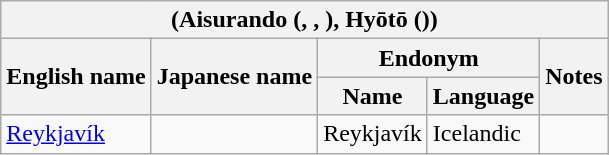<table class="wikitable sortable">
<tr>
<th colspan="5"> (Aisurando (, , ), Hyōtō ())</th>
</tr>
<tr>
<th rowspan="2">English name</th>
<th rowspan="2">Japanese name</th>
<th colspan="2">Endonym</th>
<th rowspan="2">Notes</th>
</tr>
<tr>
<th>Name</th>
<th>Language</th>
</tr>
<tr>
<td><a href='#'>Reykjavík</a></td>
<td><br></td>
<td>Reykjavík</td>
<td>Icelandic</td>
<td></td>
</tr>
</table>
